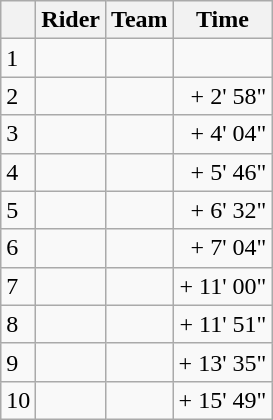<table class="wikitable">
<tr>
<th></th>
<th>Rider</th>
<th>Team</th>
<th>Time</th>
</tr>
<tr>
<td>1</td>
<td> </td>
<td></td>
<td align="right"></td>
</tr>
<tr>
<td>2</td>
<td></td>
<td></td>
<td align="right">+ 2' 58"</td>
</tr>
<tr>
<td>3</td>
<td></td>
<td></td>
<td align="right">+ 4' 04"</td>
</tr>
<tr>
<td>4</td>
<td></td>
<td></td>
<td align="right">+ 5' 46"</td>
</tr>
<tr>
<td>5</td>
<td></td>
<td></td>
<td align="right">+ 6' 32"</td>
</tr>
<tr>
<td>6</td>
<td></td>
<td></td>
<td align="right">+ 7' 04"</td>
</tr>
<tr>
<td>7</td>
<td></td>
<td></td>
<td align="right">+ 11' 00"</td>
</tr>
<tr>
<td>8</td>
<td></td>
<td></td>
<td align="right">+ 11' 51"</td>
</tr>
<tr>
<td>9</td>
<td></td>
<td></td>
<td align="right">+ 13' 35"</td>
</tr>
<tr>
<td>10</td>
<td></td>
<td></td>
<td align="right">+ 15' 49"</td>
</tr>
</table>
